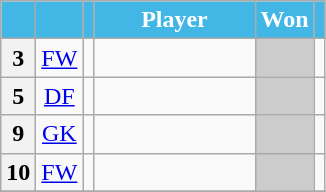<table class="wikitable sortable" style="text-align:center;">
<tr>
<th style="background:#42b7e6; color:#fff;" scope="col"></th>
<th style="background:#42b7e6; color:#fff;" scope="col"></th>
<th style="background:#42b7e6; color:#fff;" scope="col"></th>
<th style="background:#42b7e6; color:#fff; width:100px;" scope="col">Player</th>
<th style="background:#42b7e6; color:#fff;" scope="col">Won</th>
<th style="background:#42b7e6; color:#fff;" scope="col"></th>
</tr>
<tr>
<th scope="row">3</th>
<td><a href='#'>FW</a></td>
<td></td>
<td></td>
<td style="background:#ccc;"></td>
<td></td>
</tr>
<tr>
<th scope="row">5</th>
<td><a href='#'>DF</a></td>
<td></td>
<td></td>
<td style="background:#ccc;"></td>
<td></td>
</tr>
<tr>
<th scope="row">9</th>
<td><a href='#'>GK</a></td>
<td></td>
<td></td>
<td style="background:#ccc;"></td>
<td></td>
</tr>
<tr>
<th scope="row">10</th>
<td><a href='#'>FW</a></td>
<td></td>
<td></td>
<td style="background:#ccc;"></td>
<td></td>
</tr>
<tr>
</tr>
</table>
